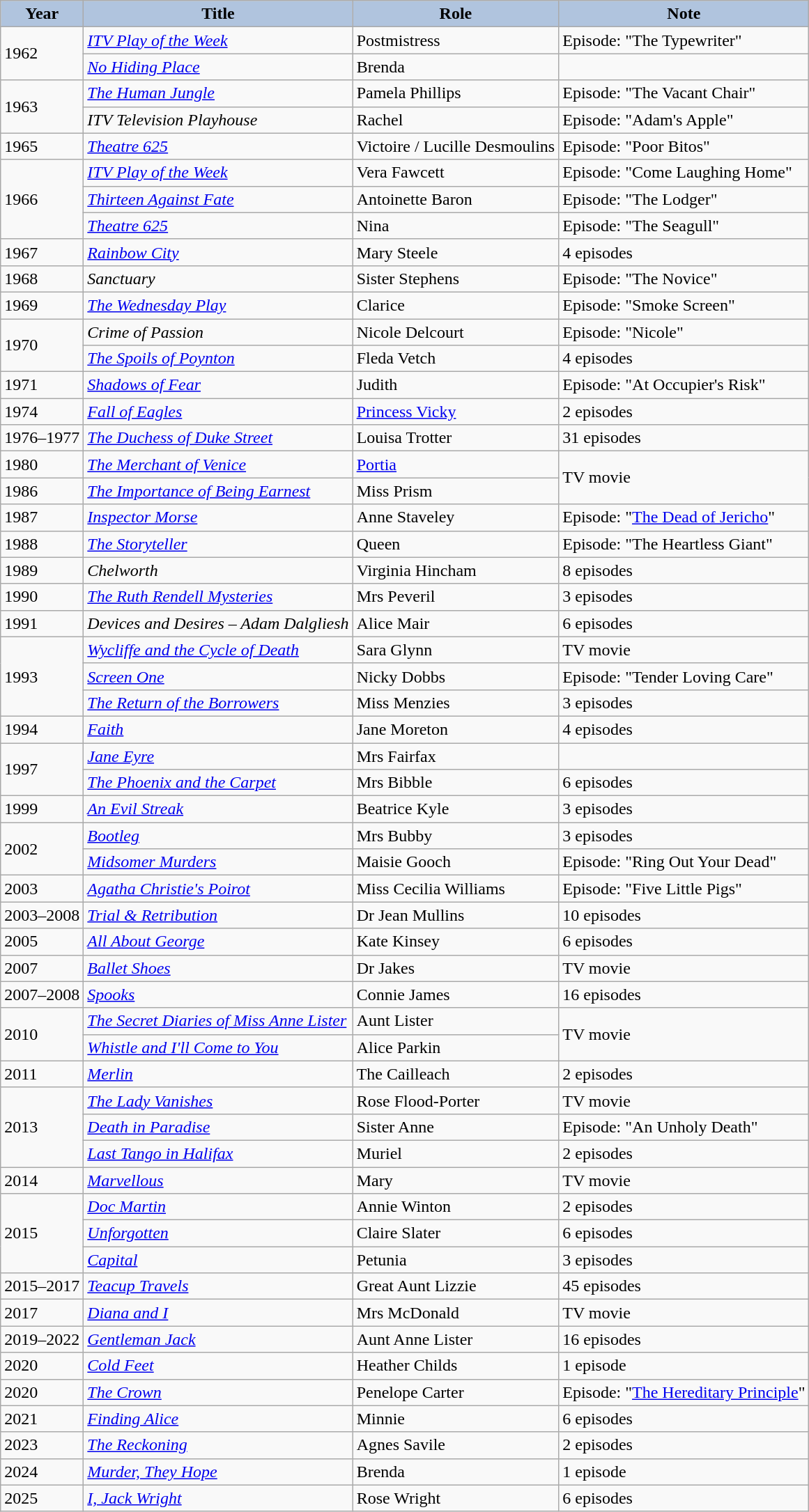<table class="wikitable sortable">
<tr>
<th style="background:#B0C4DE;">Year</th>
<th style="background:#B0C4DE;">Title</th>
<th style="background:#B0C4DE;">Role</th>
<th style="background:#B0C4DE;">Note</th>
</tr>
<tr>
<td rowspan=2>1962</td>
<td><em><a href='#'>ITV Play of the Week</a></em></td>
<td>Postmistress</td>
<td>Episode: "The Typewriter"</td>
</tr>
<tr>
<td><em><a href='#'>No Hiding Place</a></em></td>
<td>Brenda</td>
<td></td>
</tr>
<tr>
<td rowspan=2>1963</td>
<td><em><a href='#'>The Human Jungle</a></em></td>
<td>Pamela Phillips</td>
<td>Episode: "The Vacant Chair"</td>
</tr>
<tr>
<td><em>ITV Television Playhouse</em></td>
<td>Rachel</td>
<td>Episode: "Adam's Apple"</td>
</tr>
<tr>
<td>1965</td>
<td><em><a href='#'>Theatre 625</a></em></td>
<td>Victoire / Lucille Desmoulins</td>
<td>Episode: "Poor Bitos"</td>
</tr>
<tr>
<td rowspan=3>1966</td>
<td><em><a href='#'>ITV Play of the Week</a></em></td>
<td>Vera Fawcett</td>
<td>Episode: "Come Laughing Home"</td>
</tr>
<tr>
<td><em><a href='#'>Thirteen Against Fate</a></em></td>
<td>Antoinette Baron</td>
<td>Episode: "The Lodger"</td>
</tr>
<tr>
<td><em><a href='#'>Theatre 625</a></em></td>
<td>Nina</td>
<td>Episode: "The Seagull"</td>
</tr>
<tr>
<td>1967</td>
<td><em><a href='#'>Rainbow City</a></em></td>
<td>Mary Steele</td>
<td>4 episodes</td>
</tr>
<tr>
<td>1968</td>
<td><em>Sanctuary</em></td>
<td>Sister Stephens</td>
<td>Episode: "The Novice"</td>
</tr>
<tr>
<td>1969</td>
<td><em><a href='#'>The Wednesday Play</a></em></td>
<td>Clarice</td>
<td>Episode: "Smoke Screen"</td>
</tr>
<tr>
<td rowspan=2>1970</td>
<td><em>Crime of Passion</em></td>
<td>Nicole Delcourt</td>
<td>Episode: "Nicole"</td>
</tr>
<tr>
<td><em><a href='#'>The Spoils of Poynton</a></em></td>
<td>Fleda Vetch</td>
<td>4 episodes</td>
</tr>
<tr>
<td>1971</td>
<td><em><a href='#'>Shadows of Fear</a></em></td>
<td>Judith</td>
<td>Episode: "At Occupier's Risk"</td>
</tr>
<tr>
<td>1974</td>
<td><em><a href='#'>Fall of Eagles</a></em></td>
<td><a href='#'>Princess Vicky</a></td>
<td>2 episodes</td>
</tr>
<tr>
<td>1976–1977</td>
<td><em><a href='#'>The Duchess of Duke Street</a></em></td>
<td>Louisa Trotter</td>
<td>31 episodes</td>
</tr>
<tr>
<td>1980</td>
<td><em><a href='#'>The Merchant of Venice</a></em></td>
<td><a href='#'>Portia</a></td>
<td rowspan=2>TV movie</td>
</tr>
<tr>
<td>1986</td>
<td><em><a href='#'>The Importance of Being Earnest</a></em></td>
<td>Miss Prism</td>
</tr>
<tr>
<td>1987</td>
<td><em><a href='#'>Inspector Morse</a></em></td>
<td>Anne Staveley</td>
<td>Episode: "<a href='#'>The Dead of Jericho</a>"</td>
</tr>
<tr>
<td>1988</td>
<td><em><a href='#'>The Storyteller</a></em></td>
<td>Queen</td>
<td>Episode: "The Heartless Giant"</td>
</tr>
<tr>
<td>1989</td>
<td><em>Chelworth</em></td>
<td>Virginia Hincham</td>
<td>8 episodes</td>
</tr>
<tr>
<td>1990</td>
<td><em><a href='#'>The Ruth Rendell Mysteries</a></em></td>
<td>Mrs Peveril</td>
<td>3 episodes</td>
</tr>
<tr>
<td>1991</td>
<td><em>Devices and Desires – Adam Dalgliesh</em></td>
<td>Alice Mair</td>
<td>6 episodes</td>
</tr>
<tr>
<td rowspan=3>1993</td>
<td><em><a href='#'>Wycliffe and the Cycle of Death</a></em></td>
<td>Sara Glynn</td>
<td>TV movie</td>
</tr>
<tr>
<td><em><a href='#'>Screen One</a></em></td>
<td>Nicky Dobbs</td>
<td>Episode: "Tender Loving Care"</td>
</tr>
<tr>
<td><em><a href='#'>The Return of the Borrowers</a></em></td>
<td>Miss Menzies</td>
<td>3 episodes</td>
</tr>
<tr>
<td>1994</td>
<td><em><a href='#'>Faith</a></em></td>
<td>Jane Moreton</td>
<td>4 episodes</td>
</tr>
<tr>
<td rowspan=2>1997</td>
<td><em><a href='#'>Jane Eyre</a></em></td>
<td>Mrs Fairfax</td>
<td></td>
</tr>
<tr>
<td><em><a href='#'>The Phoenix and the Carpet</a></em></td>
<td>Mrs Bibble</td>
<td>6 episodes</td>
</tr>
<tr>
<td>1999</td>
<td><em><a href='#'>An Evil Streak</a></em></td>
<td>Beatrice Kyle</td>
<td>3 episodes</td>
</tr>
<tr>
<td rowspan=2>2002</td>
<td><em><a href='#'>Bootleg</a></em></td>
<td>Mrs Bubby</td>
<td>3 episodes</td>
</tr>
<tr>
<td><em><a href='#'>Midsomer Murders</a></em></td>
<td>Maisie Gooch</td>
<td>Episode: "Ring Out Your Dead"</td>
</tr>
<tr>
<td>2003</td>
<td><em><a href='#'>Agatha Christie's Poirot</a></em></td>
<td>Miss Cecilia Williams</td>
<td>Episode: "Five Little Pigs"</td>
</tr>
<tr>
<td>2003–2008</td>
<td><em><a href='#'>Trial & Retribution</a></em></td>
<td>Dr Jean Mullins</td>
<td>10 episodes</td>
</tr>
<tr>
<td>2005</td>
<td><em><a href='#'>All About George</a></em></td>
<td>Kate Kinsey</td>
<td>6 episodes</td>
</tr>
<tr>
<td>2007</td>
<td><em><a href='#'>Ballet Shoes</a></em></td>
<td>Dr Jakes</td>
<td>TV movie</td>
</tr>
<tr>
<td>2007–2008</td>
<td><em><a href='#'>Spooks</a></em></td>
<td>Connie James</td>
<td>16 episodes</td>
</tr>
<tr>
<td rowspan=2>2010</td>
<td><em><a href='#'>The Secret Diaries of Miss Anne Lister</a></em></td>
<td>Aunt Lister</td>
<td rowspan=2>TV movie</td>
</tr>
<tr>
<td><em><a href='#'>Whistle and I'll Come to You</a></em></td>
<td>Alice Parkin</td>
</tr>
<tr>
<td>2011</td>
<td><em><a href='#'>Merlin</a></em></td>
<td>The Cailleach</td>
<td>2 episodes</td>
</tr>
<tr>
<td rowspan=3>2013</td>
<td><em><a href='#'>The Lady Vanishes</a></em></td>
<td>Rose Flood-Porter</td>
<td>TV movie</td>
</tr>
<tr>
<td><em><a href='#'>Death in Paradise</a></em></td>
<td>Sister Anne</td>
<td>Episode: "An Unholy Death"</td>
</tr>
<tr>
<td><em><a href='#'>Last Tango in Halifax</a></em></td>
<td>Muriel</td>
<td>2 episodes</td>
</tr>
<tr>
<td>2014</td>
<td><em><a href='#'>Marvellous</a></em></td>
<td>Mary</td>
<td>TV movie</td>
</tr>
<tr>
<td rowspan=3>2015</td>
<td><em><a href='#'>Doc Martin</a></em></td>
<td>Annie Winton</td>
<td>2 episodes</td>
</tr>
<tr>
<td><em><a href='#'>Unforgotten</a></em></td>
<td>Claire Slater</td>
<td>6 episodes</td>
</tr>
<tr>
<td><em><a href='#'>Capital</a></em></td>
<td>Petunia</td>
<td>3 episodes</td>
</tr>
<tr>
<td>2015–2017</td>
<td><em><a href='#'>Teacup Travels</a></em></td>
<td>Great Aunt Lizzie</td>
<td>45 episodes</td>
</tr>
<tr>
<td>2017</td>
<td><em><a href='#'>Diana and I</a></em></td>
<td>Mrs McDonald</td>
<td>TV movie</td>
</tr>
<tr>
<td>2019–2022</td>
<td><em><a href='#'>Gentleman Jack</a></em></td>
<td>Aunt Anne Lister</td>
<td>16 episodes</td>
</tr>
<tr>
<td>2020</td>
<td><em><a href='#'>Cold Feet</a></em></td>
<td>Heather Childs</td>
<td>1 episode</td>
</tr>
<tr>
<td>2020</td>
<td><em><a href='#'>The Crown</a></em></td>
<td>Penelope Carter</td>
<td>Episode: "<a href='#'>The Hereditary Principle</a>"</td>
</tr>
<tr>
<td>2021</td>
<td><em><a href='#'>Finding Alice</a></em></td>
<td>Minnie</td>
<td>6 episodes</td>
</tr>
<tr>
<td>2023</td>
<td><em><a href='#'>The Reckoning</a></em></td>
<td>Agnes Savile</td>
<td>2 episodes</td>
</tr>
<tr>
<td>2024</td>
<td><em><a href='#'>Murder, They Hope</a></em></td>
<td>Brenda</td>
<td>1 episode</td>
</tr>
<tr>
<td>2025</td>
<td><em><a href='#'>I, Jack Wright</a></em></td>
<td>Rose Wright</td>
<td>6 episodes</td>
</tr>
</table>
